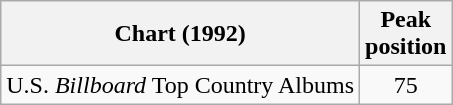<table class="wikitable">
<tr>
<th>Chart (1992)</th>
<th>Peak<br>position</th>
</tr>
<tr>
<td>U.S. <em>Billboard</em> Top Country Albums</td>
<td align="center">75</td>
</tr>
</table>
